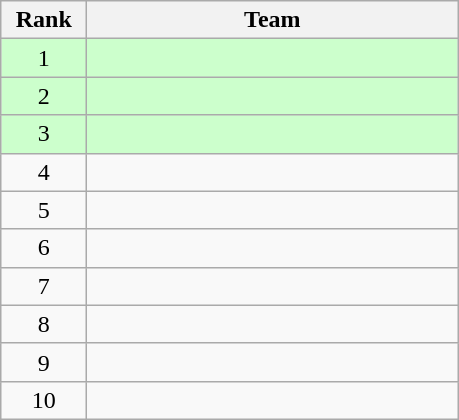<table class="wikitable" style="text-align: center;">
<tr>
<th width="50">Rank</th>
<th width="240">Team</th>
</tr>
<tr bgcolor="ccffcc">
<td>1</td>
<td align="left"></td>
</tr>
<tr bgcolor="ccffcc">
<td>2</td>
<td align="left"></td>
</tr>
<tr bgcolor="ccffcc">
<td>3</td>
<td align="left"></td>
</tr>
<tr>
<td>4</td>
<td align="left"></td>
</tr>
<tr>
<td>5</td>
<td align="left"></td>
</tr>
<tr>
<td>6</td>
<td align="left"></td>
</tr>
<tr>
<td>7</td>
<td align="left"></td>
</tr>
<tr>
<td>8</td>
<td align="left"></td>
</tr>
<tr>
<td>9</td>
<td align="left"></td>
</tr>
<tr>
<td>10</td>
<td align="left"></td>
</tr>
</table>
